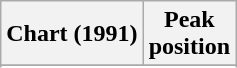<table class="wikitable sortable plainrowheaders">
<tr>
<th scope="col">Chart (1991)</th>
<th scope="col">Peak<br>position</th>
</tr>
<tr>
</tr>
<tr>
</tr>
</table>
